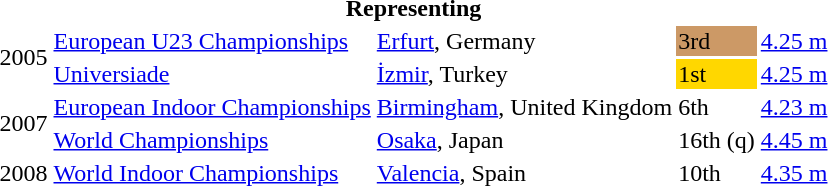<table>
<tr>
<th colspan="5">Representing </th>
</tr>
<tr>
<td rowspan=2>2005</td>
<td><a href='#'>European U23 Championships</a></td>
<td><a href='#'>Erfurt</a>, Germany</td>
<td bgcolor=cc9966>3rd</td>
<td><a href='#'>4.25 m</a></td>
</tr>
<tr>
<td><a href='#'>Universiade</a></td>
<td><a href='#'>İzmir</a>, Turkey</td>
<td bgcolor="gold">1st</td>
<td><a href='#'>4.25 m</a></td>
</tr>
<tr>
<td rowspan=2>2007</td>
<td><a href='#'>European Indoor Championships</a></td>
<td><a href='#'>Birmingham</a>, United Kingdom</td>
<td>6th</td>
<td><a href='#'>4.23 m</a></td>
</tr>
<tr>
<td><a href='#'>World Championships</a></td>
<td><a href='#'>Osaka</a>, Japan</td>
<td>16th (q)</td>
<td><a href='#'>4.45 m</a></td>
</tr>
<tr>
<td>2008</td>
<td><a href='#'>World Indoor Championships</a></td>
<td><a href='#'>Valencia</a>, Spain</td>
<td>10th</td>
<td><a href='#'>4.35 m</a></td>
</tr>
</table>
